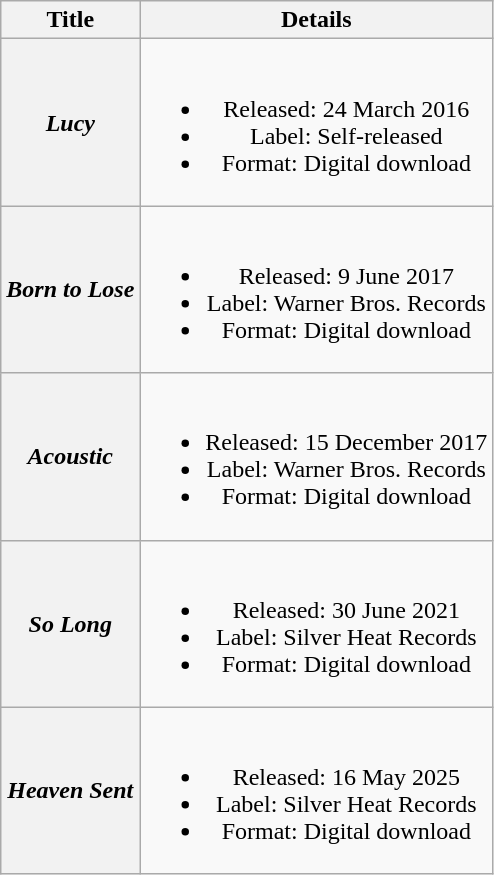<table class="wikitable plainrowheaders" style="text-align:center;">
<tr>
<th scope="col">Title</th>
<th scope="col">Details</th>
</tr>
<tr>
<th scope="row"><em>Lucy</em></th>
<td><br><ul><li>Released: 24 March 2016</li><li>Label: Self-released</li><li>Format: Digital download</li></ul></td>
</tr>
<tr>
<th scope="row"><em>Born to Lose</em></th>
<td><br><ul><li>Released: 9 June 2017</li><li>Label: Warner Bros. Records</li><li>Format: Digital download</li></ul></td>
</tr>
<tr>
<th scope="row"><em>Acoustic</em></th>
<td><br><ul><li>Released: 15 December 2017</li><li>Label: Warner Bros. Records</li><li>Format: Digital download</li></ul></td>
</tr>
<tr>
<th scope="row"><em>So Long</em></th>
<td><br><ul><li>Released: 30 June 2021</li><li>Label: Silver Heat Records</li><li>Format: Digital download</li></ul></td>
</tr>
<tr>
<th scope="row"><em>Heaven Sent</em></th>
<td><br><ul><li>Released: 16 May 2025</li><li>Label: Silver Heat Records</li><li>Format: Digital download</li></ul></td>
</tr>
</table>
